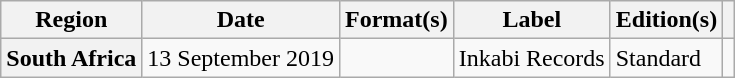<table class="wikitable plainrowheaders">
<tr>
<th scope="col">Region</th>
<th scope="col">Date</th>
<th scope="col">Format(s)</th>
<th scope="col">Label</th>
<th scope="col">Edition(s)</th>
<th scope="col"></th>
</tr>
<tr>
<th scope="row">South Africa</th>
<td>13  September  2019</td>
<td></td>
<td>Inkabi Records</td>
<td>Standard</td>
<td style="text-align:center;"></td>
</tr>
</table>
